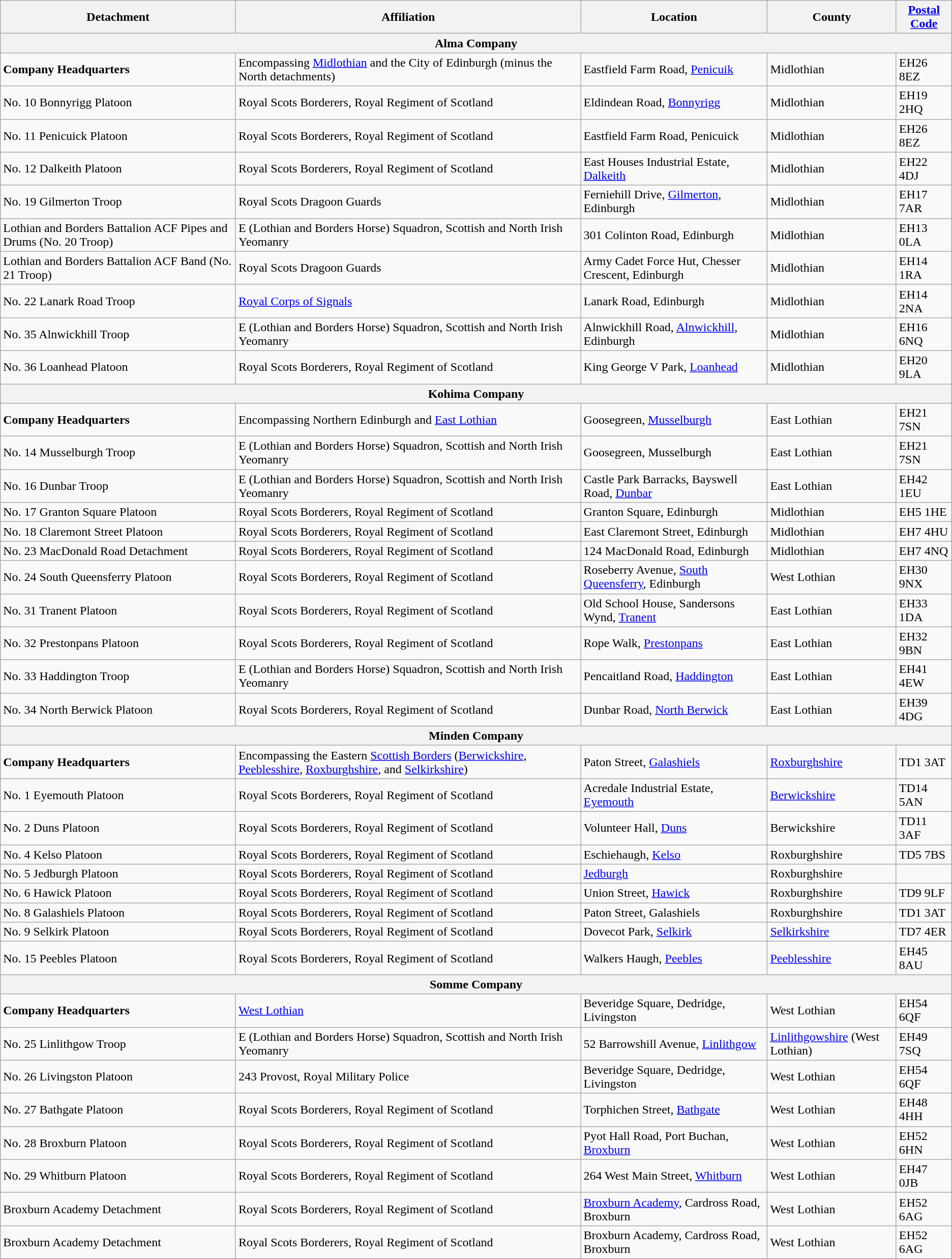<table class="wikitable sortable">
<tr>
<th>Detachment</th>
<th>Affiliation</th>
<th>Location</th>
<th>County</th>
<th><a href='#'>Postal Code</a></th>
</tr>
<tr>
<th colspan="5">Alma Company</th>
</tr>
<tr>
<td><strong>Company Headquarters</strong></td>
<td>Encompassing <a href='#'>Midlothian</a> and the City of Edinburgh (minus the North detachments)</td>
<td>Eastfield Farm Road, <a href='#'>Penicuik</a></td>
<td>Midlothian</td>
<td>EH26 8EZ</td>
</tr>
<tr>
<td>No. 10 Bonnyrigg Platoon</td>
<td>Royal Scots Borderers, Royal Regiment of Scotland</td>
<td>Eldindean Road, <a href='#'>Bonnyrigg</a></td>
<td>Midlothian</td>
<td>EH19 2HQ</td>
</tr>
<tr>
<td>No. 11 Penicuick Platoon</td>
<td>Royal Scots Borderers, Royal Regiment of Scotland</td>
<td>Eastfield Farm Road, Penicuick</td>
<td>Midlothian</td>
<td>EH26 8EZ</td>
</tr>
<tr>
<td>No. 12 Dalkeith Platoon</td>
<td>Royal Scots Borderers, Royal Regiment of Scotland</td>
<td>East Houses Industrial Estate, <a href='#'>Dalkeith</a></td>
<td>Midlothian</td>
<td>EH22 4DJ</td>
</tr>
<tr>
<td>No. 19 Gilmerton Troop</td>
<td>Royal Scots Dragoon Guards</td>
<td>Ferniehill Drive, <a href='#'>Gilmerton</a>, Edinburgh</td>
<td>Midlothian</td>
<td>EH17 7AR</td>
</tr>
<tr>
<td>Lothian and Borders Battalion ACF Pipes and Drums (No. 20 Troop)</td>
<td>E (Lothian and Borders Horse) Squadron, Scottish and North Irish Yeomanry</td>
<td>301 Colinton Road, Edinburgh</td>
<td>Midlothian</td>
<td>EH13 0LA</td>
</tr>
<tr>
<td>Lothian and Borders Battalion ACF Band (No. 21 Troop)</td>
<td>Royal Scots Dragoon Guards</td>
<td>Army Cadet Force Hut, Chesser Crescent, Edinburgh</td>
<td>Midlothian</td>
<td>EH14 1RA</td>
</tr>
<tr>
<td>No. 22 Lanark Road Troop</td>
<td><a href='#'>Royal Corps of Signals</a></td>
<td>Lanark Road, Edinburgh</td>
<td>Midlothian</td>
<td>EH14 2NA</td>
</tr>
<tr>
<td>No. 35 Alnwickhill Troop</td>
<td>E (Lothian and Borders Horse) Squadron, Scottish and North Irish Yeomanry</td>
<td>Alnwickhill Road, <a href='#'>Alnwickhill</a>, Edinburgh</td>
<td>Midlothian</td>
<td>EH16 6NQ</td>
</tr>
<tr>
<td>No. 36 Loanhead Platoon</td>
<td>Royal Scots Borderers, Royal Regiment of Scotland</td>
<td>King George V Park, <a href='#'>Loanhead</a></td>
<td>Midlothian</td>
<td>EH20 9LA</td>
</tr>
<tr>
<th colspan="5">Kohima Company</th>
</tr>
<tr>
<td><strong>Company Headquarters</strong></td>
<td>Encompassing Northern Edinburgh and <a href='#'>East Lothian</a></td>
<td>Goosegreen, <a href='#'>Musselburgh</a></td>
<td>East Lothian</td>
<td>EH21 7SN</td>
</tr>
<tr>
<td>No. 14 Musselburgh Troop</td>
<td>E (Lothian and Borders Horse) Squadron, Scottish and North Irish Yeomanry</td>
<td>Goosegreen, Musselburgh</td>
<td>East Lothian</td>
<td>EH21 7SN</td>
</tr>
<tr>
<td>No. 16 Dunbar Troop</td>
<td>E (Lothian and Borders Horse) Squadron, Scottish and North Irish Yeomanry</td>
<td>Castle Park Barracks, Bayswell Road, <a href='#'>Dunbar</a></td>
<td>East Lothian</td>
<td>EH42 1EU</td>
</tr>
<tr>
<td>No. 17 Granton Square Platoon</td>
<td>Royal Scots Borderers, Royal Regiment of Scotland</td>
<td>Granton Square, Edinburgh</td>
<td>Midlothian</td>
<td>EH5 1HE</td>
</tr>
<tr>
<td>No. 18 Claremont Street Platoon</td>
<td>Royal Scots Borderers, Royal Regiment of Scotland</td>
<td>East Claremont Street, Edinburgh</td>
<td>Midlothian</td>
<td>EH7 4HU</td>
</tr>
<tr>
<td>No. 23 MacDonald Road Detachment</td>
<td>Royal Scots Borderers, Royal Regiment of Scotland</td>
<td>124 MacDonald Road, Edinburgh</td>
<td>Midlothian</td>
<td>EH7 4NQ</td>
</tr>
<tr>
<td>No. 24 South Queensferry Platoon</td>
<td>Royal Scots Borderers, Royal Regiment of Scotland</td>
<td>Roseberry Avenue, <a href='#'>South Queensferry</a>, Edinburgh</td>
<td>West Lothian</td>
<td>EH30 9NX</td>
</tr>
<tr>
<td>No. 31 Tranent Platoon</td>
<td>Royal Scots Borderers, Royal Regiment of Scotland</td>
<td>Old School House, Sandersons Wynd, <a href='#'>Tranent</a></td>
<td>East Lothian</td>
<td>EH33 1DA</td>
</tr>
<tr>
<td>No. 32 Prestonpans Platoon</td>
<td>Royal Scots Borderers, Royal Regiment of Scotland</td>
<td>Rope Walk, <a href='#'>Prestonpans</a></td>
<td>East Lothian</td>
<td>EH32 9BN</td>
</tr>
<tr>
<td>No. 33 Haddington Troop</td>
<td>E (Lothian and Borders Horse) Squadron, Scottish and North Irish Yeomanry</td>
<td>Pencaitland Road, <a href='#'>Haddington</a></td>
<td>East Lothian</td>
<td>EH41 4EW</td>
</tr>
<tr>
<td>No. 34 North Berwick Platoon</td>
<td>Royal Scots Borderers, Royal Regiment of Scotland</td>
<td>Dunbar Road, <a href='#'>North Berwick</a></td>
<td>East Lothian</td>
<td>EH39 4DG</td>
</tr>
<tr>
<th colspan="5">Minden Company</th>
</tr>
<tr>
<td><strong>Company Headquarters</strong></td>
<td>Encompassing the Eastern <a href='#'>Scottish Borders</a> (<a href='#'>Berwickshire</a>, <a href='#'>Peeblesshire</a>, <a href='#'>Roxburghshire</a>, and <a href='#'>Selkirkshire</a>)</td>
<td>Paton Street, <a href='#'>Galashiels</a></td>
<td><a href='#'>Roxburghshire</a></td>
<td>TD1 3AT</td>
</tr>
<tr>
<td>No. 1 Eyemouth Platoon</td>
<td>Royal Scots Borderers, Royal Regiment of Scotland</td>
<td>Acredale Industrial Estate, <a href='#'>Eyemouth</a></td>
<td><a href='#'>Berwickshire</a></td>
<td>TD14 5AN</td>
</tr>
<tr>
<td>No. 2 Duns Platoon</td>
<td>Royal Scots Borderers, Royal Regiment of Scotland</td>
<td>Volunteer Hall, <a href='#'>Duns</a></td>
<td>Berwickshire</td>
<td>TD11 3AF</td>
</tr>
<tr>
<td>No. 4 Kelso Platoon</td>
<td>Royal Scots Borderers, Royal Regiment of Scotland</td>
<td>Eschiehaugh, <a href='#'>Kelso</a></td>
<td>Roxburghshire</td>
<td>TD5 7BS</td>
</tr>
<tr>
<td>No. 5 Jedburgh Platoon</td>
<td>Royal Scots Borderers, Royal Regiment of Scotland</td>
<td><a href='#'>Jedburgh</a></td>
<td>Roxburghshire</td>
<td></td>
</tr>
<tr>
<td>No. 6 Hawick Platoon</td>
<td>Royal Scots Borderers, Royal Regiment of Scotland</td>
<td>Union Street, <a href='#'>Hawick</a></td>
<td>Roxburghshire</td>
<td>TD9 9LF</td>
</tr>
<tr>
<td>No. 8 Galashiels Platoon</td>
<td>Royal Scots Borderers, Royal Regiment of Scotland</td>
<td>Paton Street, Galashiels</td>
<td>Roxburghshire</td>
<td>TD1 3AT</td>
</tr>
<tr>
<td>No. 9 Selkirk Platoon</td>
<td>Royal Scots Borderers, Royal Regiment of Scotland</td>
<td>Dovecot Park, <a href='#'>Selkirk</a></td>
<td><a href='#'>Selkirkshire</a></td>
<td>TD7 4ER</td>
</tr>
<tr>
<td>No. 15 Peebles Platoon</td>
<td>Royal Scots Borderers, Royal Regiment of Scotland</td>
<td>Walkers Haugh, <a href='#'>Peebles</a></td>
<td><a href='#'>Peeblesshire</a></td>
<td>EH45 8AU</td>
</tr>
<tr>
<th colspan="5">Somme Company</th>
</tr>
<tr>
<td><strong>Company Headquarters</strong></td>
<td><a href='#'>West Lothian</a></td>
<td>Beveridge Square, Dedridge, Livingston</td>
<td>West Lothian</td>
<td>EH54 6QF</td>
</tr>
<tr>
<td>No. 25 Linlithgow Troop</td>
<td>E (Lothian and Borders Horse) Squadron, Scottish and North Irish Yeomanry</td>
<td>52 Barrowshill Avenue, <a href='#'>Linlithgow</a></td>
<td><a href='#'>Linlithgowshire</a> (West Lothian)</td>
<td>EH49 7SQ</td>
</tr>
<tr>
<td>No. 26 Livingston Platoon</td>
<td>243 Provost, Royal Military Police</td>
<td>Beveridge Square, Dedridge, Livingston</td>
<td>West Lothian</td>
<td>EH54 6QF</td>
</tr>
<tr>
<td>No. 27 Bathgate Platoon</td>
<td>Royal Scots Borderers, Royal Regiment of Scotland</td>
<td>Torphichen Street, <a href='#'>Bathgate</a></td>
<td>West Lothian</td>
<td>EH48 4HH</td>
</tr>
<tr>
<td>No. 28 Broxburn Platoon</td>
<td>Royal Scots Borderers, Royal Regiment of Scotland</td>
<td>Pyot Hall Road, Port Buchan, <a href='#'>Broxburn</a></td>
<td>West Lothian</td>
<td>EH52 6HN</td>
</tr>
<tr>
<td>No. 29 Whitburn Platoon</td>
<td>Royal Scots Borderers, Royal Regiment of Scotland</td>
<td>264 West Main Street, <a href='#'>Whitburn</a></td>
<td>West Lothian</td>
<td>EH47 0JB</td>
</tr>
<tr>
<td>Broxburn Academy Detachment</td>
<td>Royal Scots Borderers, Royal Regiment of Scotland</td>
<td><a href='#'>Broxburn Academy</a>, Cardross Road, Broxburn</td>
<td>West Lothian</td>
<td>EH52 6AG</td>
</tr>
<tr>
<td>Broxburn Academy Detachment</td>
<td>Royal Scots Borderers, Royal Regiment of Scotland</td>
<td>Broxburn Academy, Cardross Road, Broxburn</td>
<td>West Lothian</td>
<td>EH52 6AG</td>
</tr>
</table>
